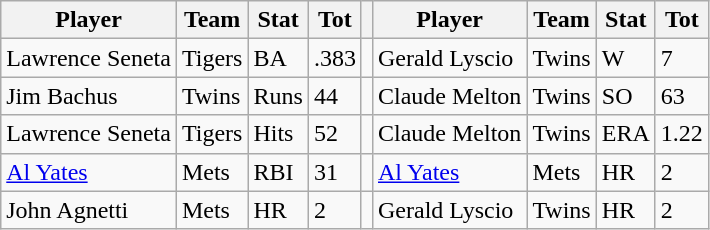<table class="wikitable">
<tr>
<th>Player</th>
<th>Team</th>
<th>Stat</th>
<th>Tot</th>
<th></th>
<th>Player</th>
<th>Team</th>
<th>Stat</th>
<th>Tot</th>
</tr>
<tr>
<td>Lawrence Seneta</td>
<td>Tigers</td>
<td>BA</td>
<td>.383</td>
<td></td>
<td>Gerald Lyscio</td>
<td>Twins</td>
<td>W</td>
<td>7</td>
</tr>
<tr>
<td>Jim Bachus</td>
<td>Twins</td>
<td>Runs</td>
<td>44</td>
<td></td>
<td>Claude Melton</td>
<td>Twins</td>
<td>SO</td>
<td>63</td>
</tr>
<tr>
<td>Lawrence Seneta</td>
<td>Tigers</td>
<td>Hits</td>
<td>52</td>
<td></td>
<td>Claude Melton</td>
<td>Twins</td>
<td>ERA</td>
<td>1.22</td>
</tr>
<tr>
<td><a href='#'>Al Yates</a></td>
<td>Mets</td>
<td>RBI</td>
<td>31</td>
<td></td>
<td><a href='#'>Al Yates</a></td>
<td>Mets</td>
<td>HR</td>
<td>2</td>
</tr>
<tr>
<td>John Agnetti</td>
<td>Mets</td>
<td>HR</td>
<td>2</td>
<td></td>
<td>Gerald Lyscio</td>
<td>Twins</td>
<td>HR</td>
<td>2</td>
</tr>
</table>
